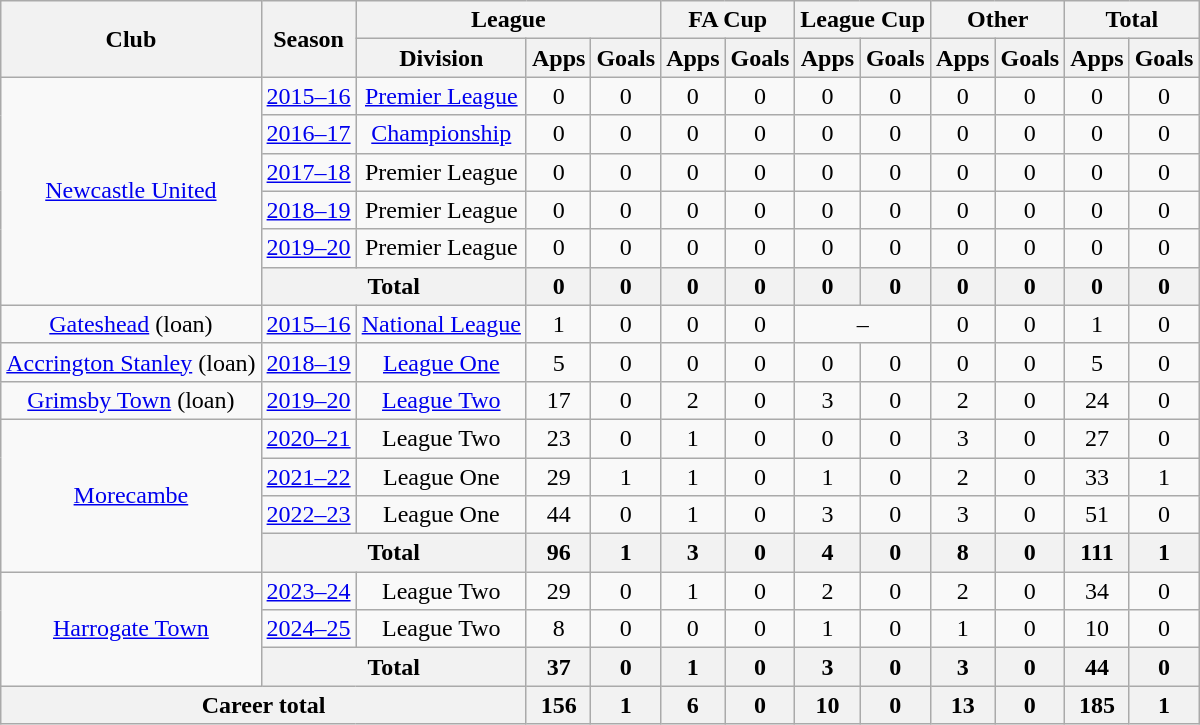<table class="wikitable" style="text-align:center">
<tr>
<th rowspan="2">Club</th>
<th rowspan="2">Season</th>
<th colspan="3">League</th>
<th colspan="2">FA Cup</th>
<th colspan="2">League Cup</th>
<th colspan="2">Other</th>
<th colspan="2">Total</th>
</tr>
<tr>
<th>Division</th>
<th>Apps</th>
<th>Goals</th>
<th>Apps</th>
<th>Goals</th>
<th>Apps</th>
<th>Goals</th>
<th>Apps</th>
<th>Goals</th>
<th>Apps</th>
<th>Goals</th>
</tr>
<tr>
<td rowspan="6"><a href='#'>Newcastle United</a></td>
<td><a href='#'>2015–16</a></td>
<td><a href='#'>Premier League</a></td>
<td>0</td>
<td>0</td>
<td>0</td>
<td>0</td>
<td>0</td>
<td>0</td>
<td>0</td>
<td>0</td>
<td>0</td>
<td>0</td>
</tr>
<tr>
<td><a href='#'>2016–17</a></td>
<td><a href='#'>Championship</a></td>
<td>0</td>
<td>0</td>
<td>0</td>
<td>0</td>
<td>0</td>
<td>0</td>
<td>0</td>
<td>0</td>
<td>0</td>
<td>0</td>
</tr>
<tr>
<td><a href='#'>2017–18</a></td>
<td>Premier League</td>
<td>0</td>
<td>0</td>
<td>0</td>
<td>0</td>
<td>0</td>
<td>0</td>
<td>0</td>
<td>0</td>
<td>0</td>
<td>0</td>
</tr>
<tr>
<td><a href='#'>2018–19</a></td>
<td>Premier League</td>
<td>0</td>
<td>0</td>
<td>0</td>
<td>0</td>
<td>0</td>
<td>0</td>
<td>0</td>
<td>0</td>
<td>0</td>
<td>0</td>
</tr>
<tr>
<td><a href='#'>2019–20</a></td>
<td>Premier League</td>
<td>0</td>
<td>0</td>
<td>0</td>
<td>0</td>
<td>0</td>
<td>0</td>
<td>0</td>
<td>0</td>
<td>0</td>
<td>0</td>
</tr>
<tr>
<th colspan=2>Total</th>
<th>0</th>
<th>0</th>
<th>0</th>
<th>0</th>
<th>0</th>
<th>0</th>
<th>0</th>
<th>0</th>
<th>0</th>
<th>0</th>
</tr>
<tr>
<td><a href='#'>Gateshead</a> (loan)</td>
<td><a href='#'>2015–16</a></td>
<td><a href='#'>National League</a></td>
<td>1</td>
<td>0</td>
<td>0</td>
<td>0</td>
<td colspan="2">–</td>
<td>0</td>
<td>0</td>
<td>1</td>
<td>0</td>
</tr>
<tr>
<td><a href='#'>Accrington Stanley</a> (loan)</td>
<td><a href='#'>2018–19</a></td>
<td><a href='#'>League One</a></td>
<td>5</td>
<td>0</td>
<td>0</td>
<td>0</td>
<td>0</td>
<td>0</td>
<td>0</td>
<td>0</td>
<td>5</td>
<td>0</td>
</tr>
<tr>
<td><a href='#'>Grimsby Town</a> (loan)</td>
<td><a href='#'>2019–20</a></td>
<td><a href='#'>League Two</a></td>
<td>17</td>
<td>0</td>
<td>2</td>
<td>0</td>
<td>3</td>
<td>0</td>
<td>2</td>
<td>0</td>
<td>24</td>
<td>0</td>
</tr>
<tr>
<td rowspan=4><a href='#'>Morecambe</a></td>
<td><a href='#'>2020–21</a></td>
<td>League Two</td>
<td>23</td>
<td>0</td>
<td>1</td>
<td>0</td>
<td>0</td>
<td>0</td>
<td>3</td>
<td>0</td>
<td>27</td>
<td>0</td>
</tr>
<tr>
<td><a href='#'>2021–22</a></td>
<td>League One</td>
<td>29</td>
<td>1</td>
<td>1</td>
<td>0</td>
<td>1</td>
<td>0</td>
<td>2</td>
<td>0</td>
<td>33</td>
<td>1</td>
</tr>
<tr>
<td><a href='#'>2022–23</a></td>
<td>League One</td>
<td>44</td>
<td>0</td>
<td>1</td>
<td>0</td>
<td>3</td>
<td>0</td>
<td>3</td>
<td>0</td>
<td>51</td>
<td>0</td>
</tr>
<tr>
<th colspan=2>Total</th>
<th>96</th>
<th>1</th>
<th>3</th>
<th>0</th>
<th>4</th>
<th>0</th>
<th>8</th>
<th>0</th>
<th>111</th>
<th>1</th>
</tr>
<tr>
<td rowspan="3"><a href='#'>Harrogate Town</a></td>
<td><a href='#'>2023–24</a></td>
<td>League Two</td>
<td>29</td>
<td>0</td>
<td>1</td>
<td>0</td>
<td>2</td>
<td>0</td>
<td>2</td>
<td>0</td>
<td>34</td>
<td>0</td>
</tr>
<tr>
<td><a href='#'>2024–25</a></td>
<td>League Two</td>
<td>8</td>
<td>0</td>
<td>0</td>
<td>0</td>
<td>1</td>
<td>0</td>
<td>1</td>
<td>0</td>
<td>10</td>
<td>0</td>
</tr>
<tr>
<th colspan="2">Total</th>
<th>37</th>
<th>0</th>
<th>1</th>
<th>0</th>
<th>3</th>
<th>0</th>
<th>3</th>
<th>0</th>
<th>44</th>
<th>0</th>
</tr>
<tr>
<th colspan=3>Career total</th>
<th>156</th>
<th>1</th>
<th>6</th>
<th>0</th>
<th>10</th>
<th>0</th>
<th>13</th>
<th>0</th>
<th>185</th>
<th>1</th>
</tr>
</table>
